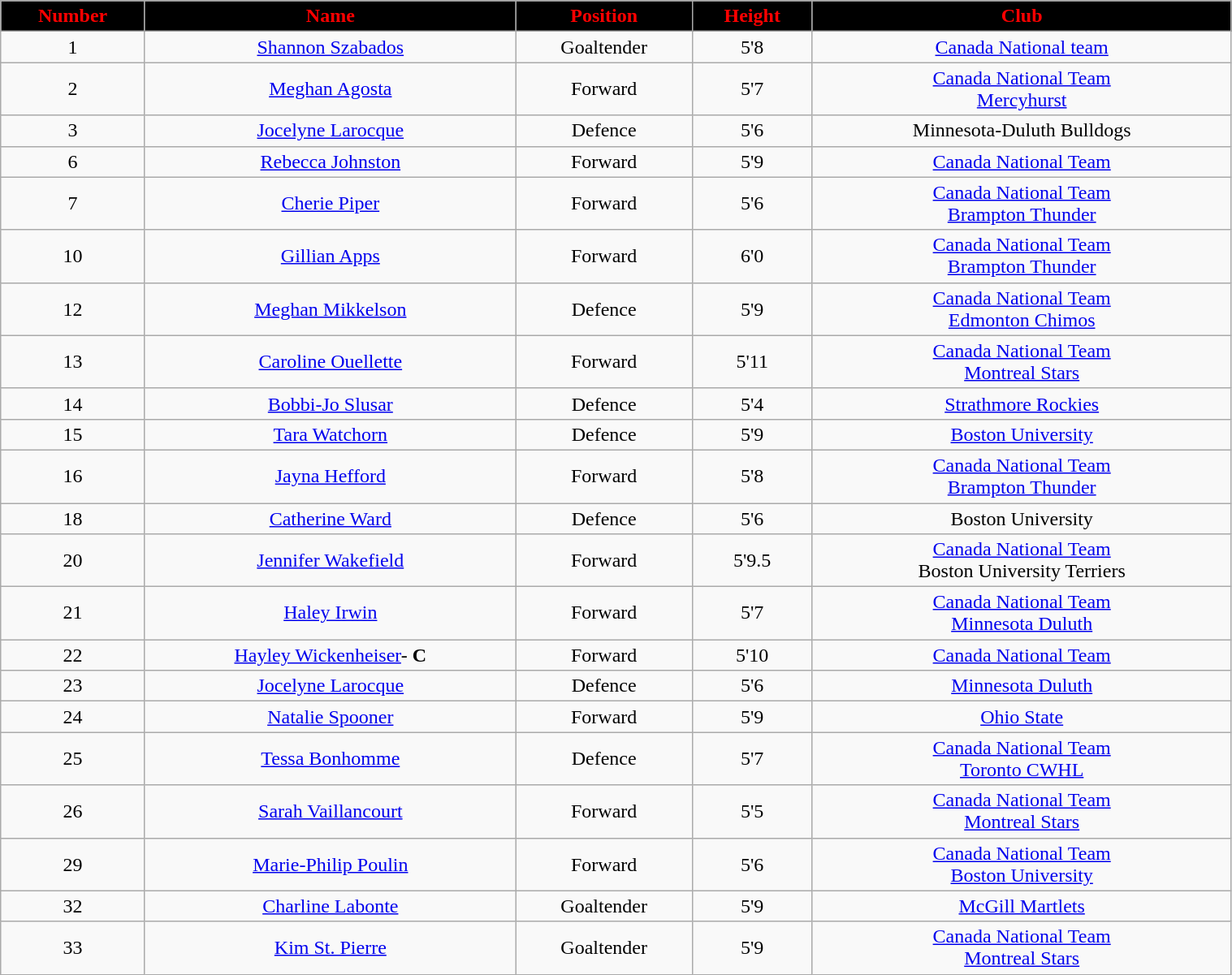<table class="wikitable" style="width:80%;">
<tr style="text-align:center; background:black; color:red;">
<td><strong>Number</strong></td>
<td><strong>Name</strong></td>
<td><strong>Position</strong></td>
<td><strong>Height</strong></td>
<td><strong>Club</strong></td>
</tr>
<tr style="text-align:center;" bgcolor="">
<td>1</td>
<td><a href='#'>Shannon Szabados</a></td>
<td>Goaltender</td>
<td>5'8</td>
<td><a href='#'>Canada National team</a></td>
</tr>
<tr style="text-align:center;" bgcolor="">
<td>2</td>
<td><a href='#'>Meghan Agosta</a></td>
<td>Forward</td>
<td>5'7</td>
<td><a href='#'>Canada National Team</a><br><a href='#'>Mercyhurst</a></td>
</tr>
<tr style="text-align:center;" bgcolor="">
<td>3</td>
<td><a href='#'>Jocelyne Larocque</a></td>
<td>Defence</td>
<td>5'6</td>
<td>Minnesota-Duluth Bulldogs</td>
</tr>
<tr style="text-align:center;" bgcolor="">
<td>6</td>
<td><a href='#'>Rebecca Johnston</a></td>
<td>Forward</td>
<td>5'9</td>
<td><a href='#'>Canada National Team</a></td>
</tr>
<tr style="text-align:center;" bgcolor="">
<td>7</td>
<td><a href='#'>Cherie Piper</a></td>
<td>Forward</td>
<td>5'6</td>
<td><a href='#'>Canada National Team</a><br><a href='#'>Brampton Thunder</a></td>
</tr>
<tr style="text-align:center;" bgcolor="">
<td>10</td>
<td><a href='#'>Gillian Apps</a></td>
<td>Forward</td>
<td>6'0</td>
<td><a href='#'>Canada National Team</a><br><a href='#'>Brampton Thunder</a></td>
</tr>
<tr style="text-align:center;" bgcolor="">
<td>12</td>
<td><a href='#'>Meghan Mikkelson</a></td>
<td>Defence</td>
<td>5'9</td>
<td><a href='#'>Canada National Team</a><br><a href='#'>Edmonton Chimos</a></td>
</tr>
<tr style="text-align:center;" bgcolor="">
<td>13</td>
<td><a href='#'>Caroline Ouellette</a></td>
<td>Forward</td>
<td>5'11</td>
<td><a href='#'>Canada National Team</a><br><a href='#'>Montreal Stars</a></td>
</tr>
<tr style="text-align:center;" bgcolor="">
<td>14</td>
<td><a href='#'>Bobbi-Jo Slusar</a></td>
<td>Defence</td>
<td>5'4</td>
<td><a href='#'>Strathmore Rockies</a></td>
</tr>
<tr style="text-align:center;" bgcolor="">
<td>15</td>
<td><a href='#'>Tara Watchorn</a></td>
<td>Defence</td>
<td>5'9</td>
<td><a href='#'>Boston University</a></td>
</tr>
<tr style="text-align:center;" bgcolor="">
<td>16</td>
<td><a href='#'>Jayna Hefford</a></td>
<td>Forward</td>
<td>5'8</td>
<td><a href='#'>Canada National Team</a><br><a href='#'>Brampton Thunder</a></td>
</tr>
<tr style="text-align:center;" bgcolor="">
<td>18</td>
<td><a href='#'>Catherine Ward</a></td>
<td>Defence</td>
<td>5'6</td>
<td>Boston University</td>
</tr>
<tr style="text-align:center;" bgcolor="">
<td>20</td>
<td><a href='#'>Jennifer Wakefield</a></td>
<td>Forward</td>
<td>5'9.5</td>
<td><a href='#'>Canada National Team</a><br>Boston University Terriers</td>
</tr>
<tr style="text-align:center;" bgcolor="">
<td>21</td>
<td><a href='#'>Haley Irwin</a></td>
<td>Forward</td>
<td>5'7</td>
<td><a href='#'>Canada National Team</a><br><a href='#'>Minnesota Duluth</a></td>
</tr>
<tr style="text-align:center;" bgcolor="">
<td>22</td>
<td><a href='#'>Hayley Wickenheiser</a>- <strong>C</strong></td>
<td>Forward</td>
<td>5'10</td>
<td><a href='#'>Canada National Team</a></td>
</tr>
<tr style="text-align:center;" bgcolor="">
<td>23</td>
<td><a href='#'>Jocelyne Larocque</a></td>
<td>Defence</td>
<td>5'6</td>
<td><a href='#'>Minnesota Duluth</a></td>
</tr>
<tr style="text-align:center;" bgcolor="">
<td>24</td>
<td><a href='#'>Natalie Spooner</a></td>
<td>Forward</td>
<td>5'9</td>
<td><a href='#'>Ohio State</a></td>
</tr>
<tr style="text-align:center;" bgcolor="">
<td>25</td>
<td><a href='#'>Tessa Bonhomme</a></td>
<td>Defence</td>
<td>5'7</td>
<td><a href='#'>Canada National Team</a><br><a href='#'>Toronto CWHL</a></td>
</tr>
<tr style="text-align:center;" bgcolor="">
<td>26</td>
<td><a href='#'>Sarah Vaillancourt</a></td>
<td>Forward</td>
<td>5'5</td>
<td><a href='#'>Canada National Team</a><br><a href='#'>Montreal Stars</a></td>
</tr>
<tr style="text-align:center;" bgcolor="">
<td>29</td>
<td><a href='#'>Marie-Philip Poulin</a></td>
<td>Forward</td>
<td>5'6</td>
<td><a href='#'>Canada National Team</a><br><a href='#'>Boston University</a></td>
</tr>
<tr style="text-align:center;" bgcolor="">
<td>32</td>
<td><a href='#'>Charline Labonte</a></td>
<td>Goaltender</td>
<td>5'9</td>
<td><a href='#'>McGill Martlets</a></td>
</tr>
<tr style="text-align:center;" bgcolor="">
<td>33</td>
<td><a href='#'>Kim St. Pierre</a></td>
<td>Goaltender</td>
<td>5'9</td>
<td><a href='#'>Canada National Team</a><br><a href='#'>Montreal Stars</a></td>
</tr>
</table>
